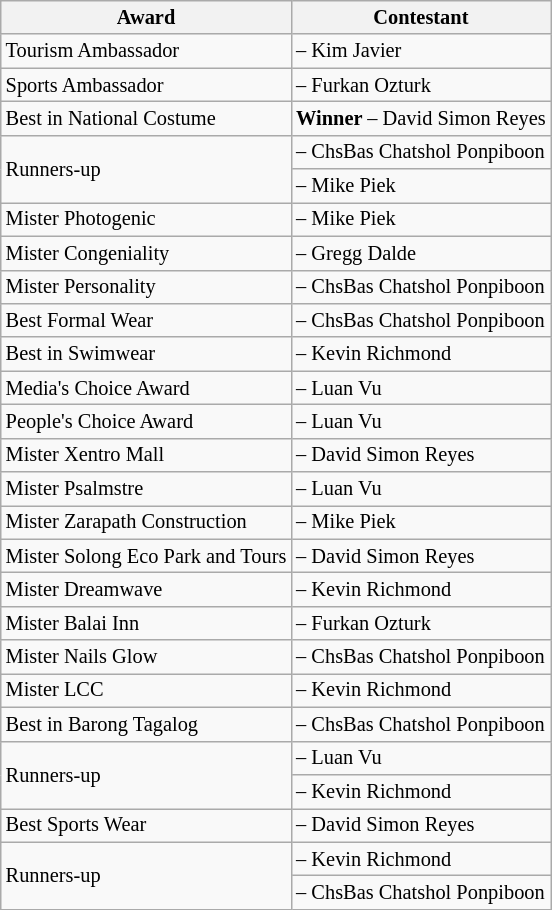<table class="wikitable sortable" style="font-size:85%">
<tr>
<th>Award</th>
<th>Contestant</th>
</tr>
<tr>
<td>Tourism Ambassador</td>
<td><strong></strong> – Kim Javier</td>
</tr>
<tr>
<td>Sports Ambassador</td>
<td><strong></strong> – Furkan Ozturk</td>
</tr>
<tr>
<td>Best in National Costume</td>
<td><strong>Winner </strong> – David Simon Reyes</td>
</tr>
<tr>
<td rowspan=2>Runners-up</td>
<td>  – ChsBas Chatshol Ponpiboon</td>
</tr>
<tr>
<td>  – Mike Piek</td>
</tr>
<tr>
<td>Mister Photogenic</td>
<td><strong></strong> – Mike Piek</td>
</tr>
<tr>
<td>Mister Congeniality</td>
<td><strong></strong> – Gregg Dalde</td>
</tr>
<tr>
<td>Mister Personality</td>
<td><strong></strong> – ChsBas Chatshol Ponpiboon</td>
</tr>
<tr>
<td>Best Formal Wear</td>
<td><strong></strong> – ChsBas Chatshol Ponpiboon</td>
</tr>
<tr>
<td>Best in Swimwear</td>
<td><strong></strong> – Kevin Richmond</td>
</tr>
<tr>
<td>Media's Choice Award</td>
<td><strong></strong> – Luan Vu</td>
</tr>
<tr>
<td>People's Choice Award</td>
<td><strong></strong> – Luan Vu</td>
</tr>
<tr>
<td>Mister Xentro Mall</td>
<td><strong></strong> – David Simon Reyes</td>
</tr>
<tr>
<td>Mister Psalmstre</td>
<td><strong></strong> – Luan Vu</td>
</tr>
<tr>
<td>Mister Zarapath Construction</td>
<td><strong></strong> – Mike Piek</td>
</tr>
<tr>
<td>Mister Solong Eco Park and Tours</td>
<td><strong></strong> – David Simon Reyes</td>
</tr>
<tr>
<td>Mister Dreamwave</td>
<td><strong></strong> – Kevin Richmond</td>
</tr>
<tr>
<td>Mister Balai Inn</td>
<td><strong></strong> – Furkan Ozturk</td>
</tr>
<tr>
<td>Mister Nails Glow</td>
<td><strong></strong> – ChsBas Chatshol Ponpiboon</td>
</tr>
<tr>
<td>Mister LCC</td>
<td><strong></strong> – Kevin Richmond</td>
</tr>
<tr>
<td>Best in Barong Tagalog</td>
<td><strong></strong> – ChsBas Chatshol Ponpiboon</td>
</tr>
<tr>
<td rowspan=2>Runners-up</td>
<td>  – Luan Vu</td>
</tr>
<tr>
<td>  – Kevin Richmond</td>
</tr>
<tr>
<td>Best Sports Wear</td>
<td><strong></strong> – David Simon Reyes</td>
</tr>
<tr>
<td rowspan=2>Runners-up</td>
<td>  – Kevin Richmond</td>
</tr>
<tr>
<td>  – ChsBas Chatshol Ponpiboon</td>
</tr>
</table>
